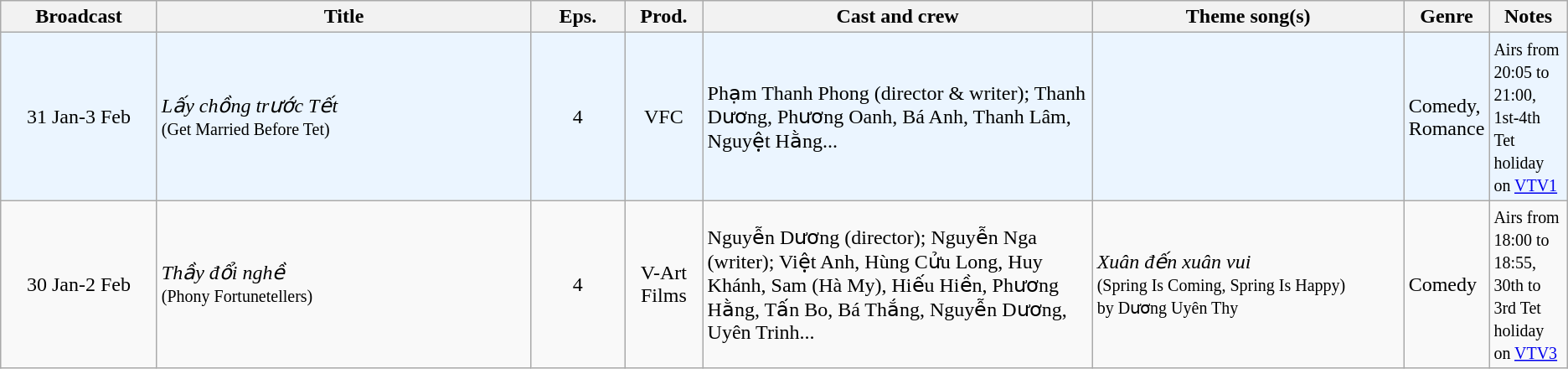<table class="wikitable sortable">
<tr>
<th style="width:10%;">Broadcast</th>
<th style="width:24%;">Title</th>
<th style="width:6%;">Eps.</th>
<th style="width:5%;">Prod.</th>
<th style="width:25%;">Cast and crew</th>
<th style="width:20%;">Theme song(s)</th>
<th style="width:5%;">Genre</th>
<th style="width:5%;">Notes</th>
</tr>
<tr ---- bgcolor="#ebf5ff">
<td style="text-align:center;">31 Jan-3 Feb <br></td>
<td><em>Lấy chồng trước Tết</em> <br><small>(Get Married Before Tet)</small></td>
<td style="text-align:center;">4</td>
<td style="text-align:center;">VFC</td>
<td>Phạm Thanh Phong (director & writer); Thanh Dương, Phương Oanh, Bá Anh, Thanh Lâm, Nguyệt Hằng...</td>
<td></td>
<td>Comedy, Romance</td>
<td><small>Airs from 20:05 to 21:00, 1st-4th Tet holiday on <a href='#'>VTV1</a></small></td>
</tr>
<tr>
<td style="text-align:center;">30 Jan-2 Feb <br></td>
<td><em>Thầy đổi nghề</em> <br><small>(Phony Fortunetellers)</small></td>
<td style="text-align:center;">4</td>
<td style="text-align:center;">V-Art Films</td>
<td>Nguyễn Dương (director); Nguyễn Nga (writer); Việt Anh, Hùng Cửu Long, Huy Khánh, Sam (Hà My), Hiếu Hiền, Phương Hằng, Tấn Bo, Bá Thắng, Nguyễn Dương, Uyên Trinh...</td>
<td><em>Xuân đến xuân vui</em> <br><small>(Spring Is Coming, Spring Is Happy)</small><br><small>by Dương Uyên Thy</small></td>
<td>Comedy</td>
<td><small>Airs from 18:00 to 18:55, 30th to 3rd Tet holiday on <a href='#'>VTV3</a></small></td>
</tr>
</table>
